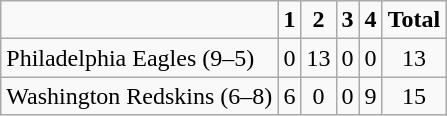<table class="wikitable" style="text-align:center">
<tr>
<td></td>
<td><strong>1</strong></td>
<td><strong>2</strong></td>
<td><strong>3</strong></td>
<td><strong>4</strong></td>
<td><strong>Total</strong></td>
</tr>
<tr>
<td align="left">Philadelphia Eagles (9–5)</td>
<td>0</td>
<td>13</td>
<td>0</td>
<td>0</td>
<td>13</td>
</tr>
<tr>
<td align="left">Washington Redskins (6–8)</td>
<td>6</td>
<td>0</td>
<td>0</td>
<td>9</td>
<td>15</td>
</tr>
</table>
